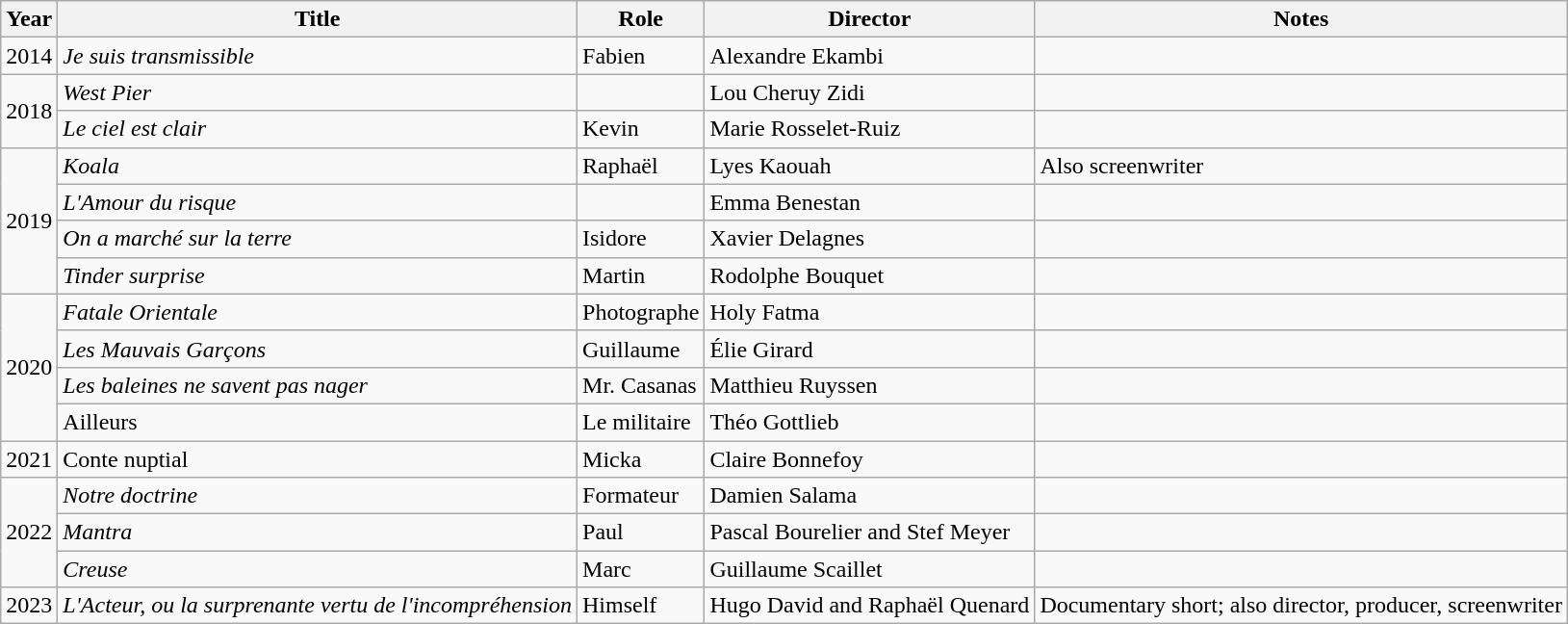<table class="wikitable sortable">
<tr>
<th>Year</th>
<th>Title</th>
<th>Role</th>
<th>Director</th>
<th class="unsortable">Notes</th>
</tr>
<tr>
<td>2014</td>
<td><em>Je suis transmissible</em></td>
<td>Fabien</td>
<td>Alexandre Ekambi</td>
<td></td>
</tr>
<tr>
<td rowspan="2">2018</td>
<td><em>West Pier</em></td>
<td></td>
<td>Lou Cheruy Zidi</td>
<td></td>
</tr>
<tr>
<td><em>Le ciel est clair</em></td>
<td>Kevin</td>
<td>Marie Rosselet-Ruiz</td>
<td></td>
</tr>
<tr>
<td rowspan="4">2019</td>
<td><em>Koala</em></td>
<td>Raphaël</td>
<td>Lyes Kaouah</td>
<td>Also screenwriter</td>
</tr>
<tr>
<td><em>L'Amour du risque</em></td>
<td></td>
<td>Emma Benestan</td>
<td></td>
</tr>
<tr>
<td><em>On a marché sur la terre</em></td>
<td>Isidore</td>
<td>Xavier Delagnes</td>
<td></td>
</tr>
<tr>
<td><em>Tinder surprise</em></td>
<td>Martin</td>
<td>Rodolphe Bouquet</td>
<td></td>
</tr>
<tr>
<td rowspan="4">2020</td>
<td><em>Fatale Orientale</em></td>
<td>Photographe</td>
<td>Holy Fatma</td>
<td></td>
</tr>
<tr>
<td><em>Les Mauvais Garçons</em></td>
<td>Guillaume</td>
<td>Élie Girard</td>
<td></td>
</tr>
<tr>
<td><em>Les baleines ne savent pas nager</em></td>
<td>Mr. Casanas</td>
<td>Matthieu Ruyssen</td>
<td></td>
</tr>
<tr>
<td>Ailleurs</td>
<td>Le militaire</td>
<td>Théo Gottlieb</td>
<td></td>
</tr>
<tr>
<td>2021</td>
<td>Conte nuptial</td>
<td>Micka</td>
<td>Claire Bonnefoy</td>
<td></td>
</tr>
<tr>
<td rowspan="3">2022</td>
<td><em>Notre doctrine</em></td>
<td>Formateur</td>
<td>Damien Salama</td>
<td></td>
</tr>
<tr>
<td><em>Mantra</em></td>
<td>Paul</td>
<td>Pascal Bourelier and Stef Meyer</td>
<td></td>
</tr>
<tr>
<td><em>Creuse</em></td>
<td>Marc</td>
<td>Guillaume Scaillet</td>
<td></td>
</tr>
<tr>
<td>2023</td>
<td><em>L'Acteur, ou la surprenante vertu de l'incompréhension</em></td>
<td>Himself</td>
<td>Hugo David and Raphaël Quenard</td>
<td>Documentary short; also director, producer, screenwriter</td>
</tr>
</table>
